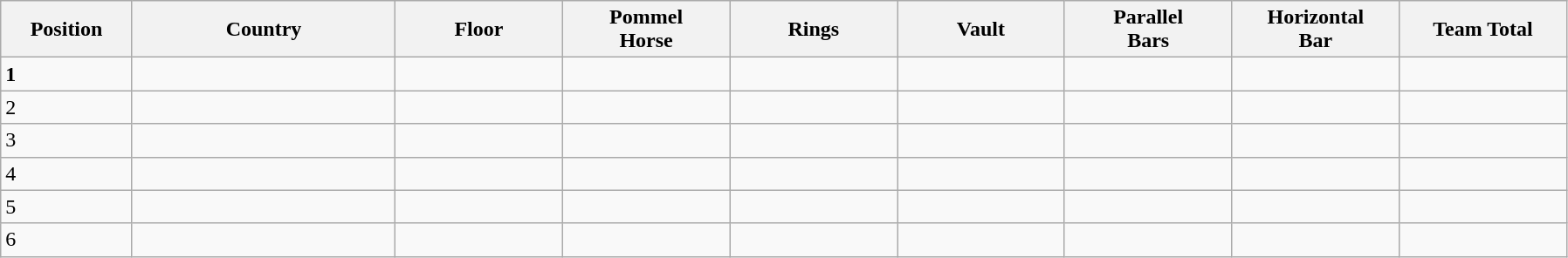<table class="wikitable sortable" style="text-align:left;">
<tr>
<th width=5.5%>Position</th>
<th width=11%>Country</th>
<th width=7%>Floor</th>
<th width=7%>Pommel<br>Horse</th>
<th width=7%>Rings</th>
<th width=7%>Vault</th>
<th width=7%>Parallel<br>Bars</th>
<th width=7%>Horizontal<br>Bar</th>
<th width=7%>Team Total</th>
</tr>
<tr>
<td><strong>1</strong></td>
<td align=left></td>
<td></td>
<td></td>
<td></td>
<td></td>
<td></td>
<td></td>
<td></td>
</tr>
<tr>
<td>2</td>
<td align=left></td>
<td></td>
<td></td>
<td></td>
<td></td>
<td></td>
<td></td>
<td></td>
</tr>
<tr>
<td>3</td>
<td align=left></td>
<td></td>
<td></td>
<td></td>
<td></td>
<td></td>
<td></td>
<td></td>
</tr>
<tr>
<td>4</td>
<td align=left></td>
<td></td>
<td></td>
<td></td>
<td></td>
<td></td>
<td></td>
<td></td>
</tr>
<tr>
<td>5</td>
<td align=left></td>
<td></td>
<td></td>
<td></td>
<td></td>
<td></td>
<td></td>
<td></td>
</tr>
<tr>
<td>6</td>
<td align=left></td>
<td></td>
<td></td>
<td></td>
<td></td>
<td></td>
<td></td>
<td></td>
</tr>
</table>
